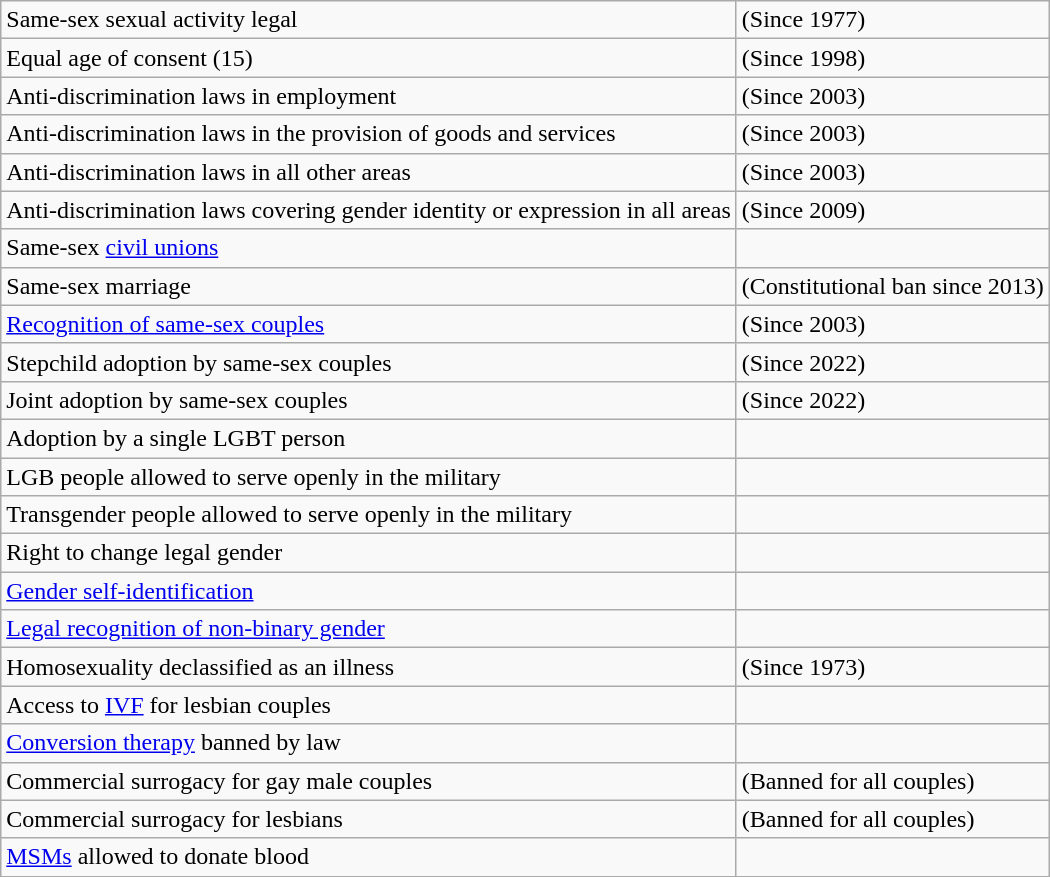<table class="wikitable">
<tr>
<td>Same-sex sexual activity legal</td>
<td> (Since 1977)</td>
</tr>
<tr>
<td>Equal age of consent (15)</td>
<td> (Since 1998)</td>
</tr>
<tr>
<td>Anti-discrimination laws in employment</td>
<td> (Since 2003)</td>
</tr>
<tr>
<td>Anti-discrimination laws in the provision of goods and services</td>
<td> (Since 2003)</td>
</tr>
<tr>
<td>Anti-discrimination laws in all other areas</td>
<td> (Since 2003)</td>
</tr>
<tr>
<td>Anti-discrimination laws covering gender identity or expression in all areas</td>
<td> (Since 2009)</td>
</tr>
<tr>
<td>Same-sex <a href='#'>civil unions</a></td>
<td></td>
</tr>
<tr>
<td>Same-sex marriage</td>
<td> (Constitutional ban since 2013)</td>
</tr>
<tr>
<td><a href='#'>Recognition of same-sex couples</a></td>
<td> (Since 2003)</td>
</tr>
<tr>
<td>Stepchild adoption by same-sex couples</td>
<td> (Since 2022)</td>
</tr>
<tr>
<td>Joint adoption by same-sex couples</td>
<td> (Since 2022)</td>
</tr>
<tr>
<td>Adoption by a single LGBT person</td>
<td></td>
</tr>
<tr>
<td>LGB people allowed to serve openly in the military</td>
<td></td>
</tr>
<tr>
<td>Transgender people allowed to serve openly in the military</td>
<td></td>
</tr>
<tr>
<td>Right to change legal gender</td>
<td></td>
</tr>
<tr>
<td><a href='#'>Gender self-identification</a></td>
<td></td>
</tr>
<tr>
<td><a href='#'>Legal recognition of non-binary gender</a></td>
<td></td>
</tr>
<tr>
<td>Homosexuality declassified as an illness</td>
<td> (Since 1973)</td>
</tr>
<tr>
<td>Access to <a href='#'>IVF</a> for lesbian couples</td>
<td></td>
</tr>
<tr>
<td><a href='#'>Conversion therapy</a> banned by law</td>
<td></td>
</tr>
<tr>
<td>Commercial surrogacy for gay male couples</td>
<td> (Banned for all couples)</td>
</tr>
<tr>
<td>Commercial surrogacy for lesbians</td>
<td> (Banned for all couples)</td>
</tr>
<tr>
<td><a href='#'>MSMs</a> allowed to donate blood</td>
<td></td>
</tr>
<tr>
</tr>
</table>
